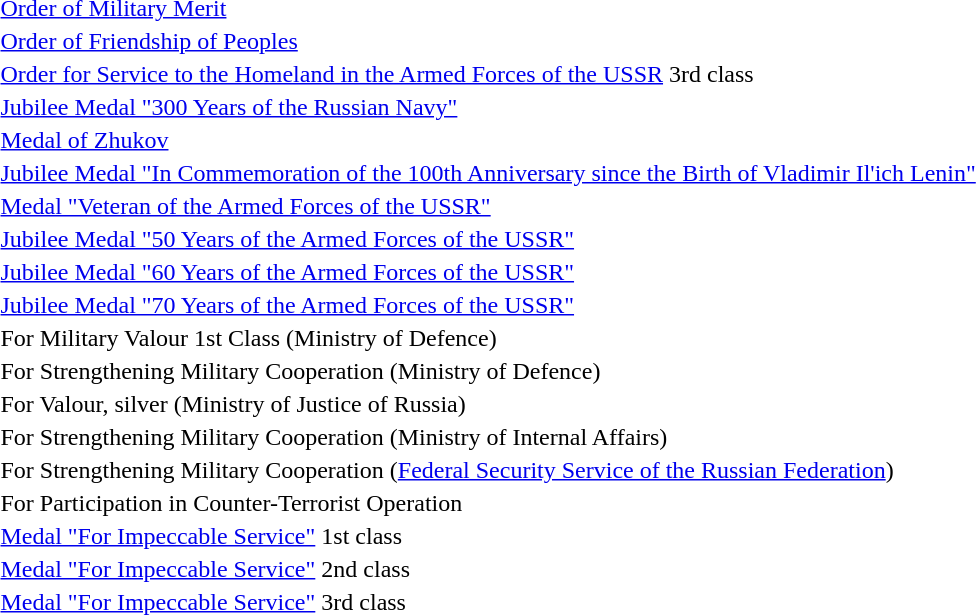<table>
<tr>
<td></td>
<td><a href='#'>Order of Military Merit</a></td>
</tr>
<tr>
<td></td>
<td><a href='#'>Order of Friendship of Peoples</a></td>
</tr>
<tr>
<td></td>
<td><a href='#'>Order for Service to the Homeland in the Armed Forces of the USSR</a> 3rd class</td>
</tr>
<tr>
<td></td>
<td><a href='#'>Jubilee Medal "300 Years of the Russian Navy"</a></td>
</tr>
<tr>
<td></td>
<td><a href='#'>Medal of Zhukov</a></td>
</tr>
<tr>
<td></td>
<td><a href='#'>Jubilee Medal "In Commemoration of the 100th Anniversary since the Birth of Vladimir Il'ich Lenin"</a></td>
</tr>
<tr>
<td></td>
<td><a href='#'>Medal "Veteran of the Armed Forces of the USSR"</a></td>
</tr>
<tr>
<td></td>
<td><a href='#'>Jubilee Medal "50 Years of the Armed Forces of the USSR"</a></td>
</tr>
<tr>
<td></td>
<td><a href='#'>Jubilee Medal "60 Years of the Armed Forces of the USSR"</a></td>
</tr>
<tr>
<td></td>
<td><a href='#'>Jubilee Medal "70 Years of the Armed Forces of the USSR"</a></td>
</tr>
<tr>
<td></td>
<td>For Military Valour 1st Class (Ministry of Defence)</td>
</tr>
<tr>
<td></td>
<td>For Strengthening Military Cooperation (Ministry of Defence)</td>
</tr>
<tr>
<td></td>
<td>For Valour, silver (Ministry of Justice of Russia)</td>
</tr>
<tr>
<td></td>
<td>For Strengthening Military Cooperation (Ministry of Internal Affairs)</td>
</tr>
<tr>
<td></td>
<td>For Strengthening Military Cooperation (<a href='#'>Federal Security Service of the Russian Federation</a>)</td>
</tr>
<tr>
<td></td>
<td>For Participation in Counter-Terrorist Operation</td>
</tr>
<tr>
<td></td>
<td><a href='#'>Medal "For Impeccable Service"</a> 1st class</td>
</tr>
<tr>
<td></td>
<td><a href='#'>Medal "For Impeccable Service"</a> 2nd class</td>
</tr>
<tr>
<td></td>
<td><a href='#'>Medal "For Impeccable Service"</a> 3rd class</td>
</tr>
</table>
